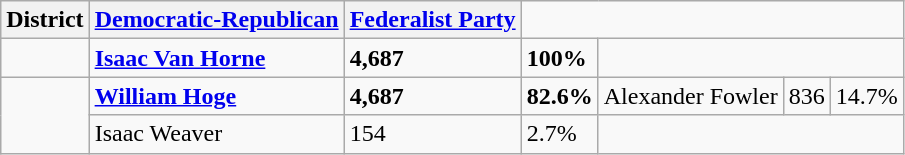<table class=wikitable>
<tr>
<th>District</th>
<th><a href='#'>Democratic-Republican</a></th>
<th><a href='#'>Federalist Party</a></th>
</tr>
<tr>
<td></td>
<td><strong><a href='#'>Isaac Van Horne</a></strong></td>
<td><strong>4,687</strong></td>
<td><strong>100%</strong></td>
<td colspan=3></td>
</tr>
<tr>
<td rowspan=2></td>
<td><strong><a href='#'>William Hoge</a></strong></td>
<td><strong>4,687</strong></td>
<td><strong>82.6%</strong></td>
<td>Alexander Fowler</td>
<td>836</td>
<td>14.7%</td>
</tr>
<tr>
<td>Isaac Weaver</td>
<td>154</td>
<td>2.7%</td>
<td colspan=3></td>
</tr>
</table>
